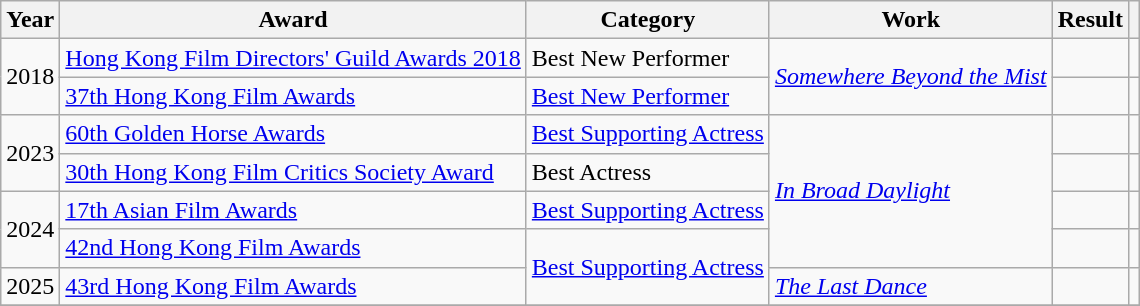<table class="wikitable plainrowheaders">
<tr>
<th>Year</th>
<th>Award</th>
<th>Category</th>
<th>Work</th>
<th>Result</th>
<th></th>
</tr>
<tr>
<td rowspan="2">2018</td>
<td><a href='#'>Hong Kong Film Directors' Guild Awards 2018</a></td>
<td>Best New Performer</td>
<td rowspan="2"><em><a href='#'>Somewhere Beyond the Mist</a></em></td>
<td></td>
<td></td>
</tr>
<tr>
<td><a href='#'>37th Hong Kong Film Awards</a></td>
<td><a href='#'>Best New Performer</a></td>
<td></td>
<td></td>
</tr>
<tr>
<td rowspan="2">2023</td>
<td><a href='#'>60th Golden Horse Awards</a></td>
<td><a href='#'>Best Supporting Actress</a></td>
<td rowspan="4"><em><a href='#'>In Broad Daylight</a></em></td>
<td></td>
<td></td>
</tr>
<tr>
<td><a href='#'>30th Hong Kong Film Critics Society Award</a></td>
<td>Best Actress</td>
<td></td>
<td></td>
</tr>
<tr>
<td rowspan="2">2024</td>
<td><a href='#'>17th Asian Film Awards</a></td>
<td><a href='#'>Best Supporting Actress</a></td>
<td></td>
<td></td>
</tr>
<tr>
<td><a href='#'>42nd Hong Kong Film Awards</a></td>
<td rowspan="2"><a href='#'>Best Supporting Actress</a></td>
<td></td>
<td></td>
</tr>
<tr>
<td>2025</td>
<td><a href='#'>43rd Hong Kong Film Awards</a></td>
<td><em><a href='#'>The Last Dance</a></em></td>
<td></td>
<td></td>
</tr>
<tr>
</tr>
</table>
